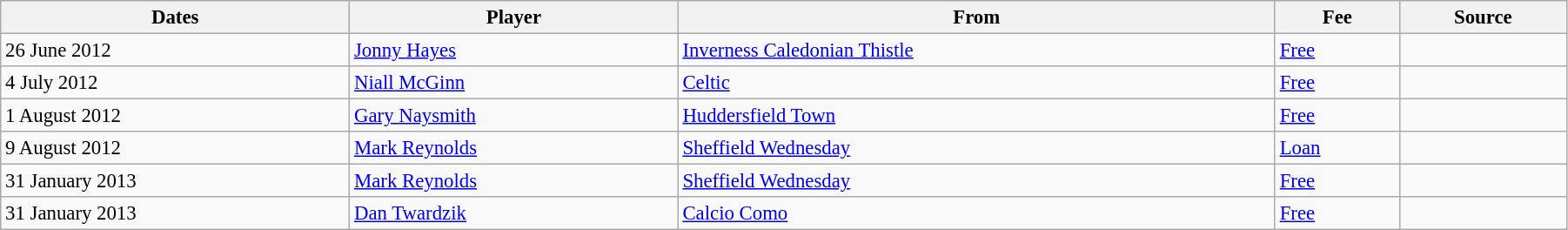<table class="wikitable" style="text-align:center; font-size:95%;width:95%; text-align:left">
<tr>
<th>Dates</th>
<th>Player</th>
<th>From</th>
<th>Fee</th>
<th>Source</th>
</tr>
<tr>
<td>26 June 2012</td>
<td> <a href='#'>Jonny Hayes</a></td>
<td> <a href='#'>Inverness Caledonian Thistle</a></td>
<td><a href='#'>Free</a></td>
<td></td>
</tr>
<tr>
<td>4 July 2012</td>
<td> <a href='#'>Niall McGinn</a></td>
<td> <a href='#'>Celtic</a></td>
<td><a href='#'>Free</a></td>
<td></td>
</tr>
<tr>
<td>1 August 2012</td>
<td> <a href='#'>Gary Naysmith</a></td>
<td> <a href='#'>Huddersfield Town</a></td>
<td><a href='#'>Free</a></td>
<td></td>
</tr>
<tr>
<td>9 August 2012</td>
<td> <a href='#'>Mark Reynolds</a></td>
<td> <a href='#'>Sheffield Wednesday</a></td>
<td><a href='#'>Loan</a></td>
<td></td>
</tr>
<tr>
<td>31 January 2013</td>
<td><a href='#'>Mark Reynolds</a></td>
<td> <a href='#'>Sheffield Wednesday</a></td>
<td><a href='#'>Free</a></td>
<td></td>
</tr>
<tr>
<td>31 January 2013</td>
<td> <a href='#'>Dan Twardzik</a></td>
<td> <a href='#'>Calcio Como</a></td>
<td><a href='#'>Free</a></td>
<td></td>
</tr>
</table>
